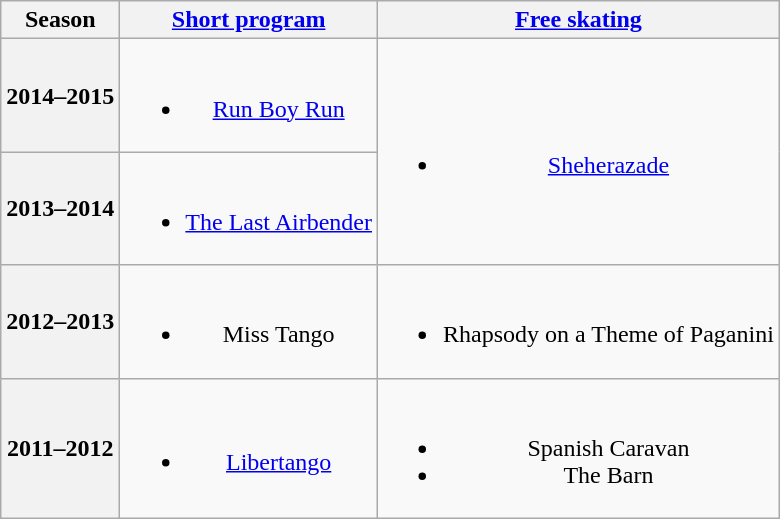<table class=wikitable style=text-align:center>
<tr>
<th>Season</th>
<th><a href='#'>Short program</a></th>
<th><a href='#'>Free skating</a></th>
</tr>
<tr>
<th>2014–2015 <br></th>
<td><br><ul><li><a href='#'>Run Boy Run</a> <br></li></ul></td>
<td rowspan=2><br><ul><li><a href='#'>Sheherazade</a> <br></li></ul></td>
</tr>
<tr>
<th>2013–2014 <br></th>
<td><br><ul><li><a href='#'>The Last Airbender</a> <br></li></ul></td>
</tr>
<tr>
<th>2012–2013 <br></th>
<td><br><ul><li>Miss Tango <br></li></ul></td>
<td><br><ul><li>Rhapsody on a Theme of Paganini <br></li></ul></td>
</tr>
<tr>
<th>2011–2012 <br></th>
<td><br><ul><li><a href='#'>Libertango</a> <br></li></ul></td>
<td><br><ul><li>Spanish Caravan <br></li><li>The Barn <br></li></ul></td>
</tr>
</table>
